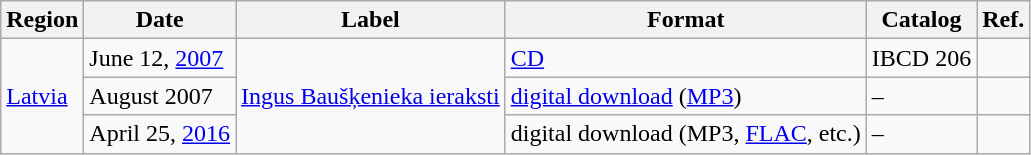<table class="wikitable">
<tr>
<th>Region</th>
<th>Date</th>
<th>Label</th>
<th>Format</th>
<th>Catalog</th>
<th>Ref.</th>
</tr>
<tr>
<td rowspan="3"><a href='#'>Latvia</a></td>
<td>June 12, <a href='#'>2007</a></td>
<td rowspan="3"><a href='#'>Ingus Baušķenieka ieraksti</a></td>
<td><a href='#'>CD</a></td>
<td>IBCD 206</td>
<td></td>
</tr>
<tr>
<td>August 2007</td>
<td><a href='#'>digital download</a> (<a href='#'>MP3</a>)</td>
<td>–</td>
<td><br></td>
</tr>
<tr>
<td>April 25, <a href='#'>2016</a></td>
<td>digital download (MP3, <a href='#'>FLAC</a>, etc.)</td>
<td>–</td>
<td></td>
</tr>
</table>
